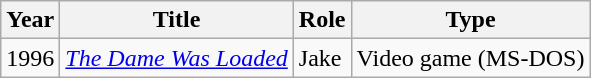<table class="wikitable">
<tr>
<th>Year</th>
<th>Title</th>
<th>Role</th>
<th>Type</th>
</tr>
<tr>
<td>1996</td>
<td><em><a href='#'>The Dame Was Loaded</a></em></td>
<td>Jake</td>
<td>Video game (MS-DOS)</td>
</tr>
</table>
